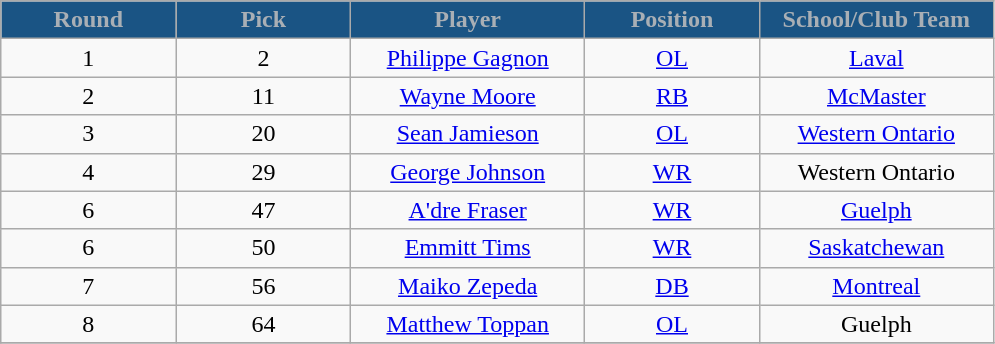<table class="wikitable sortable">
<tr>
<th style="background:#1A5484;color:#A9AFB5;" width="15%">Round</th>
<th style="background:#1A5484;color:#A9AFB5;" width="15%">Pick</th>
<th style="background:#1A5484;color:#A9AFB5;" width="20%">Player</th>
<th style="background:#1A5484;color:#A9AFB5;" width="15%">Position</th>
<th style="background:#1A5484;color:#A9AFB5;" width="20%">School/Club Team</th>
</tr>
<tr align="center">
<td align=center>1</td>
<td>2</td>
<td><a href='#'>Philippe Gagnon</a></td>
<td><a href='#'>OL</a></td>
<td><a href='#'>Laval</a></td>
</tr>
<tr align="center">
<td align=center>2</td>
<td>11</td>
<td><a href='#'>Wayne Moore</a></td>
<td><a href='#'>RB</a></td>
<td><a href='#'>McMaster</a></td>
</tr>
<tr align="center">
<td align=center>3</td>
<td>20</td>
<td><a href='#'>Sean Jamieson</a></td>
<td><a href='#'>OL</a></td>
<td><a href='#'>Western Ontario</a></td>
</tr>
<tr align="center">
<td align=center>4</td>
<td>29</td>
<td><a href='#'>George Johnson</a></td>
<td><a href='#'>WR</a></td>
<td>Western Ontario</td>
</tr>
<tr align="center">
<td align=center>6</td>
<td>47</td>
<td><a href='#'>A'dre Fraser</a></td>
<td><a href='#'>WR</a></td>
<td><a href='#'>Guelph</a></td>
</tr>
<tr align="center">
<td align=center>6</td>
<td>50</td>
<td><a href='#'>Emmitt Tims</a></td>
<td><a href='#'>WR</a></td>
<td><a href='#'>Saskatchewan</a></td>
</tr>
<tr align="center">
<td align=center>7</td>
<td>56</td>
<td><a href='#'>Maiko Zepeda</a></td>
<td><a href='#'>DB</a></td>
<td><a href='#'>Montreal</a></td>
</tr>
<tr align="center">
<td align=center>8</td>
<td>64</td>
<td><a href='#'>Matthew Toppan</a></td>
<td><a href='#'>OL</a></td>
<td>Guelph</td>
</tr>
<tr>
</tr>
</table>
